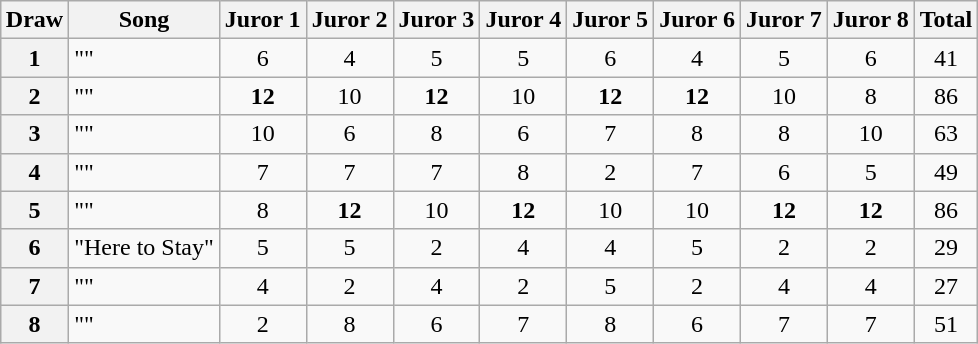<table class="wikitable collapsible plainrowheaders" style="margin: 1em auto 1em auto; text-align:center;">
<tr>
<th scope="col">Draw</th>
<th scope="col">Song</th>
<th scope="col">Juror 1</th>
<th scope="col">Juror 2</th>
<th scope="col">Juror 3</th>
<th scope="col">Juror 4</th>
<th scope="col">Juror 5</th>
<th scope="col">Juror 6</th>
<th scope="col">Juror 7</th>
<th scope="col">Juror 8</th>
<th scope="col">Total</th>
</tr>
<tr>
<th scope="row" style="text-align:center;">1</th>
<td align="left">""</td>
<td>6</td>
<td>4</td>
<td>5</td>
<td>5</td>
<td>6</td>
<td>4</td>
<td>5</td>
<td>6</td>
<td>41</td>
</tr>
<tr>
<th scope="row" style="text-align:center;">2</th>
<td align="left">""</td>
<td><strong>12</strong></td>
<td>10</td>
<td><strong>12</strong></td>
<td>10</td>
<td><strong>12</strong></td>
<td><strong>12</strong></td>
<td>10</td>
<td>8</td>
<td>86</td>
</tr>
<tr>
<th scope="row" style="text-align:center;">3</th>
<td align="left">""</td>
<td>10</td>
<td>6</td>
<td>8</td>
<td>6</td>
<td>7</td>
<td>8</td>
<td>8</td>
<td>10</td>
<td>63</td>
</tr>
<tr>
<th scope="row" style="text-align:center;">4</th>
<td align="left">""</td>
<td>7</td>
<td>7</td>
<td>7</td>
<td>8</td>
<td>2</td>
<td>7</td>
<td>6</td>
<td>5</td>
<td>49</td>
</tr>
<tr>
<th scope="row" style="text-align:center;">5</th>
<td align="left">""</td>
<td>8</td>
<td><strong>12</strong></td>
<td>10</td>
<td><strong>12</strong></td>
<td>10</td>
<td>10</td>
<td><strong>12</strong></td>
<td><strong>12</strong></td>
<td>86</td>
</tr>
<tr>
<th scope="row" style="text-align:center;">6</th>
<td align="left">"Here to Stay"</td>
<td>5</td>
<td>5</td>
<td>2</td>
<td>4</td>
<td>4</td>
<td>5</td>
<td>2</td>
<td>2</td>
<td>29</td>
</tr>
<tr>
<th scope="row" style="text-align:center;">7</th>
<td align="left">""</td>
<td>4</td>
<td>2</td>
<td>4</td>
<td>2</td>
<td>5</td>
<td>2</td>
<td>4</td>
<td>4</td>
<td>27</td>
</tr>
<tr>
<th scope="row" style="text-align:center;">8</th>
<td align="left">""</td>
<td>2</td>
<td>8</td>
<td>6</td>
<td>7</td>
<td>8</td>
<td>6</td>
<td>7</td>
<td>7</td>
<td>51</td>
</tr>
</table>
